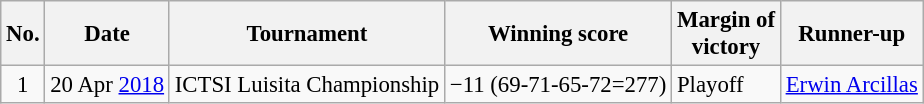<table class="wikitable" style="font-size:95%;">
<tr>
<th>No.</th>
<th>Date</th>
<th>Tournament</th>
<th>Winning score</th>
<th>Margin of<br>victory</th>
<th>Runner-up</th>
</tr>
<tr>
<td align=center>1</td>
<td align=right>20 Apr <a href='#'>2018</a></td>
<td>ICTSI Luisita Championship</td>
<td>−11 (69-71-65-72=277)</td>
<td>Playoff</td>
<td> <a href='#'>Erwin Arcillas</a></td>
</tr>
</table>
